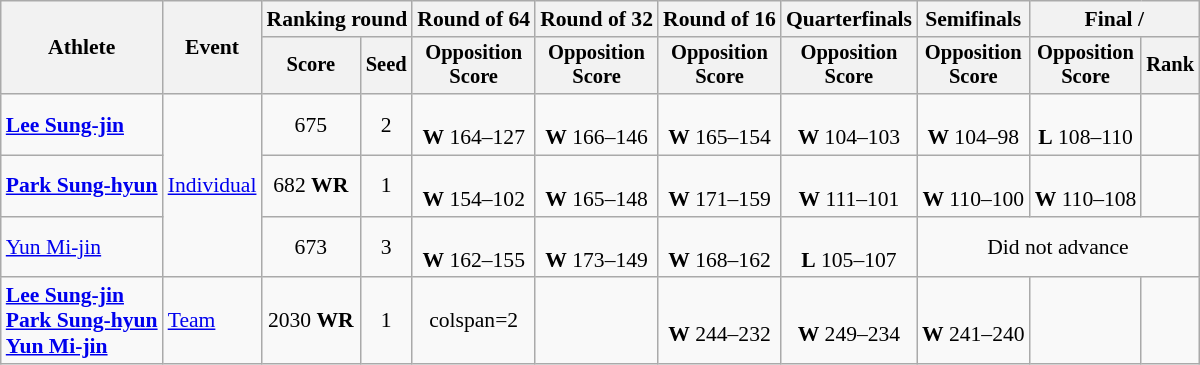<table class="wikitable" style="font-size:90%">
<tr>
<th rowspan="2">Athlete</th>
<th rowspan="2">Event</th>
<th colspan="2">Ranking round</th>
<th>Round of 64</th>
<th>Round of 32</th>
<th>Round of 16</th>
<th>Quarterfinals</th>
<th>Semifinals</th>
<th colspan="2">Final / </th>
</tr>
<tr style="font-size:95%">
<th>Score</th>
<th>Seed</th>
<th>Opposition<br>Score</th>
<th>Opposition<br>Score</th>
<th>Opposition<br>Score</th>
<th>Opposition<br>Score</th>
<th>Opposition<br>Score</th>
<th>Opposition<br>Score</th>
<th>Rank</th>
</tr>
<tr align=center>
<td align=left><strong><a href='#'>Lee Sung-jin</a></strong></td>
<td align=left rowspan=3><a href='#'>Individual</a></td>
<td>675</td>
<td>2</td>
<td><br><strong>W</strong> 164–127</td>
<td><br><strong>W</strong> 166–146</td>
<td><br><strong>W</strong> 165–154</td>
<td><br><strong>W</strong> 104–103</td>
<td><br><strong>W</strong> 104–98</td>
<td><br><strong>L</strong> 108–110</td>
<td></td>
</tr>
<tr align=center>
<td align=left><strong><a href='#'>Park Sung-hyun</a></strong></td>
<td>682 <strong>WR</strong></td>
<td>1</td>
<td><br><strong>W</strong> 154–102</td>
<td><br><strong>W</strong> 165–148</td>
<td><br><strong>W</strong> 171–159</td>
<td><br><strong>W</strong> 111–101</td>
<td><br><strong>W</strong> 110–100</td>
<td><br><strong>W</strong> 110–108</td>
<td></td>
</tr>
<tr align=center>
<td align=left><a href='#'>Yun Mi-jin</a></td>
<td>673</td>
<td>3</td>
<td><br><strong>W</strong> 162–155</td>
<td><br><strong>W</strong> 173–149</td>
<td><br><strong>W</strong> 168–162</td>
<td><br><strong>L</strong> 105–107</td>
<td colspan=3>Did not advance</td>
</tr>
<tr align=center>
<td align=left><strong><a href='#'>Lee Sung-jin</a><br><a href='#'>Park Sung-hyun</a><br><a href='#'>Yun Mi-jin</a></strong></td>
<td align=left><a href='#'>Team</a></td>
<td>2030 <strong>WR</strong></td>
<td>1</td>
<td>colspan=2 </td>
<td></td>
<td><br><strong>W</strong> 244–232</td>
<td><br><strong>W</strong> 249–234</td>
<td><br><strong>W</strong> 241–240</td>
<td></td>
</tr>
</table>
